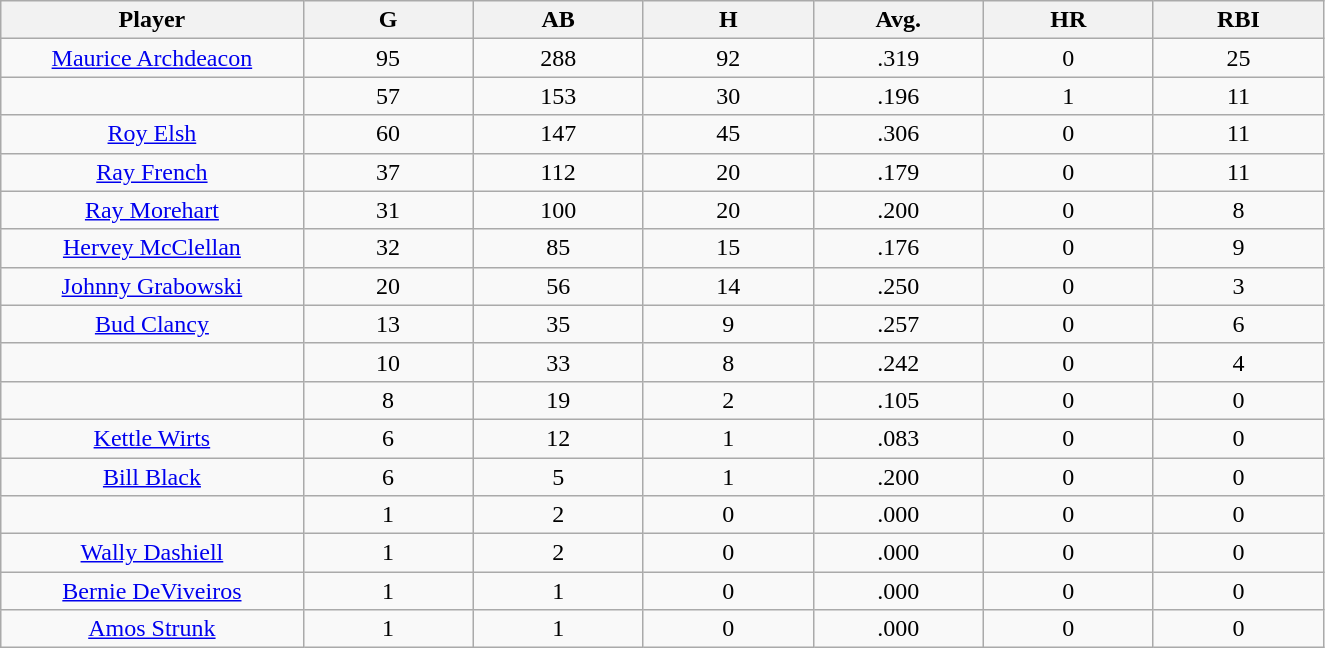<table class="wikitable sortable">
<tr>
<th bgcolor="#DDDDFF" width="16%">Player</th>
<th bgcolor="#DDDDFF" width="9%">G</th>
<th bgcolor="#DDDDFF" width="9%">AB</th>
<th bgcolor="#DDDDFF" width="9%">H</th>
<th bgcolor="#DDDDFF" width="9%">Avg.</th>
<th bgcolor="#DDDDFF" width="9%">HR</th>
<th bgcolor="#DDDDFF" width="9%">RBI</th>
</tr>
<tr align="center">
<td><a href='#'>Maurice Archdeacon</a></td>
<td>95</td>
<td>288</td>
<td>92</td>
<td>.319</td>
<td>0</td>
<td>25</td>
</tr>
<tr align=center>
<td></td>
<td>57</td>
<td>153</td>
<td>30</td>
<td>.196</td>
<td>1</td>
<td>11</td>
</tr>
<tr align="center">
<td><a href='#'>Roy Elsh</a></td>
<td>60</td>
<td>147</td>
<td>45</td>
<td>.306</td>
<td>0</td>
<td>11</td>
</tr>
<tr align=center>
<td><a href='#'>Ray French</a></td>
<td>37</td>
<td>112</td>
<td>20</td>
<td>.179</td>
<td>0</td>
<td>11</td>
</tr>
<tr align=center>
<td><a href='#'>Ray Morehart</a></td>
<td>31</td>
<td>100</td>
<td>20</td>
<td>.200</td>
<td>0</td>
<td>8</td>
</tr>
<tr align=center>
<td><a href='#'>Hervey McClellan</a></td>
<td>32</td>
<td>85</td>
<td>15</td>
<td>.176</td>
<td>0</td>
<td>9</td>
</tr>
<tr align=center>
<td><a href='#'>Johnny Grabowski</a></td>
<td>20</td>
<td>56</td>
<td>14</td>
<td>.250</td>
<td>0</td>
<td>3</td>
</tr>
<tr align=center>
<td><a href='#'>Bud Clancy</a></td>
<td>13</td>
<td>35</td>
<td>9</td>
<td>.257</td>
<td>0</td>
<td>6</td>
</tr>
<tr align=center>
<td></td>
<td>10</td>
<td>33</td>
<td>8</td>
<td>.242</td>
<td>0</td>
<td>4</td>
</tr>
<tr align=center>
<td></td>
<td>8</td>
<td>19</td>
<td>2</td>
<td>.105</td>
<td>0</td>
<td>0</td>
</tr>
<tr align="center">
<td><a href='#'>Kettle Wirts</a></td>
<td>6</td>
<td>12</td>
<td>1</td>
<td>.083</td>
<td>0</td>
<td>0</td>
</tr>
<tr align=center>
<td><a href='#'>Bill Black</a></td>
<td>6</td>
<td>5</td>
<td>1</td>
<td>.200</td>
<td>0</td>
<td>0</td>
</tr>
<tr align=center>
<td></td>
<td>1</td>
<td>2</td>
<td>0</td>
<td>.000</td>
<td>0</td>
<td>0</td>
</tr>
<tr align="center">
<td><a href='#'>Wally Dashiell</a></td>
<td>1</td>
<td>2</td>
<td>0</td>
<td>.000</td>
<td>0</td>
<td>0</td>
</tr>
<tr align=center>
<td><a href='#'>Bernie DeViveiros</a></td>
<td>1</td>
<td>1</td>
<td>0</td>
<td>.000</td>
<td>0</td>
<td>0</td>
</tr>
<tr align=center>
<td><a href='#'>Amos Strunk</a></td>
<td>1</td>
<td>1</td>
<td>0</td>
<td>.000</td>
<td>0</td>
<td>0</td>
</tr>
</table>
